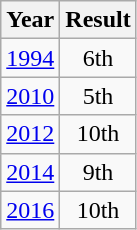<table class="wikitable" style="text-align:center">
<tr>
<th>Year</th>
<th>Result</th>
</tr>
<tr>
<td><a href='#'>1994</a></td>
<td>6th</td>
</tr>
<tr>
<td><a href='#'>2010</a></td>
<td>5th</td>
</tr>
<tr>
<td><a href='#'>2012</a></td>
<td>10th</td>
</tr>
<tr>
<td><a href='#'>2014</a></td>
<td>9th</td>
</tr>
<tr>
<td><a href='#'>2016</a></td>
<td>10th</td>
</tr>
</table>
